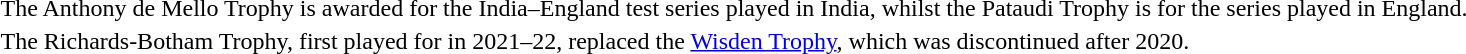<table style="margin:1em auto" align="left">
<tr>
<td> The Anthony de Mello Trophy is awarded for the India–England test series played in India, whilst the Pataudi Trophy is for the series played in England.</td>
</tr>
<tr>
<td> The Richards-Botham Trophy, first played for in 2021–22, replaced the <a href='#'>Wisden Trophy</a>, which was discontinued after 2020.</td>
</tr>
</table>
